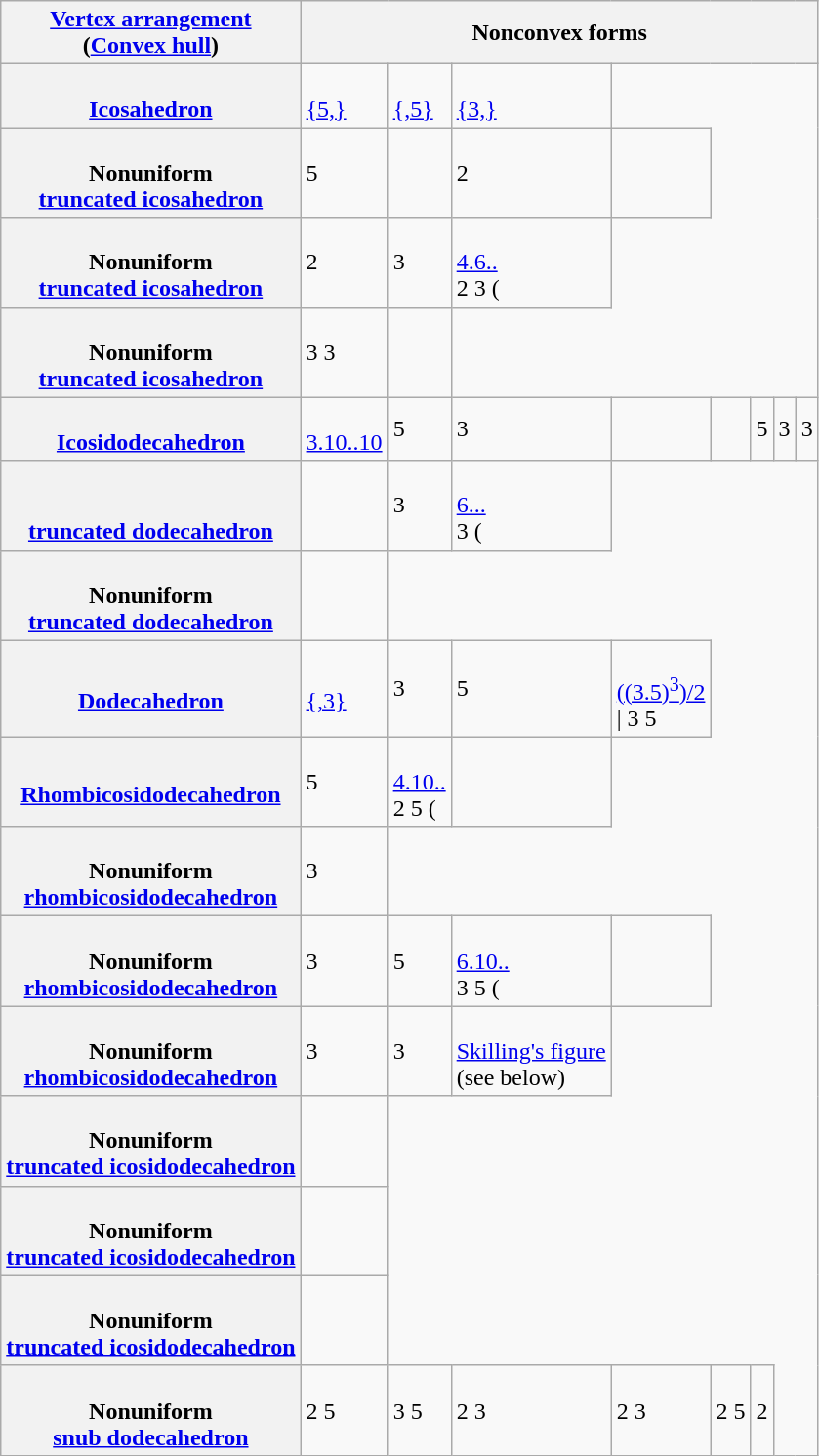<table class="wikitable">
<tr>
<th><a href='#'>Vertex arrangement</a><br>(<a href='#'>Convex hull</a>)</th>
<th colspan=8>Nonconvex forms</th>
</tr>
<tr>
<th><br><a href='#'>Icosahedron</a></th>
<td><br><a href='#'>{5,}</a></td>
<td><br><a href='#'>{,5}</a></td>
<td><br><a href='#'>{3,}</a></td>
</tr>
<tr>
<th><br>Nonuniform<br><a href='#'>truncated icosahedron</a></th>
<td>5</td>
<td></td>
<td>2</td>
<td></td>
</tr>
<tr>
<th><br>Nonuniform<br><a href='#'>truncated icosahedron</a></th>
<td>2</td>
<td>3</td>
<td><br><a href='#'>4.6..</a><br>2 3 ( </td>
</tr>
<tr>
<th><br>Nonuniform<br><a href='#'>truncated icosahedron</a></th>
<td> 3 3</td>
<td></td>
</tr>
<tr>
<th><br><a href='#'>Icosidodecahedron</a></th>
<td><br><a href='#'>3.10..10</a><br></td>
<td>5</td>
<td>3 </td>
<td></td>
<td></td>
<td>5 </td>
<td>3</td>
<td>3</td>
</tr>
<tr>
<th><br><br><a href='#'>truncated dodecahedron</a></th>
<td></td>
<td>3</td>
<td><br><a href='#'>6...</a><br>3  ( </td>
</tr>
<tr>
<th><br>Nonuniform<br><a href='#'>truncated dodecahedron</a></th>
<td>  </td>
</tr>
<tr>
<th><br><a href='#'>Dodecahedron</a></th>
<td><br><a href='#'>{,3}</a></td>
<td> 3</td>
<td> 5</td>
<td><br><a href='#'>((3.5)<sup>3</sup>)/2</a><br> | 3 5</td>
</tr>
<tr>
<th><br><a href='#'>Rhombicosidodecahedron</a></th>
<td>5</td>
<td><br><a href='#'>4.10..</a><br>2 5 ( </td>
<td></td>
</tr>
<tr>
<th><br>Nonuniform<br><a href='#'>rhombicosidodecahedron</a></th>
<td>3</td>
</tr>
<tr>
<th><br>Nonuniform<br><a href='#'>rhombicosidodecahedron</a></th>
<td>3</td>
<td>5</td>
<td><br><a href='#'>6.10..</a><br>3 5 ( </td>
<td></td>
</tr>
<tr>
<th><br>Nonuniform<br><a href='#'>rhombicosidodecahedron</a></th>
<td>  3 </td>
<td>  3</td>
<td><br><a href='#'>Skilling's figure</a><br>(see below)</td>
</tr>
<tr>
<th><br>Nonuniform<br><a href='#'>truncated icosidodecahedron</a></th>
<td></td>
</tr>
<tr>
<th><br>Nonuniform<br><a href='#'>truncated icosidodecahedron</a></th>
<td></td>
</tr>
<tr>
<th><br>Nonuniform<br><a href='#'>truncated icosidodecahedron</a></th>
<td></td>
</tr>
<tr>
<th><br>Nonuniform<br><a href='#'>snub dodecahedron</a></th>
<td>2  5</td>
<td> 3 5</td>
<td>2  3</td>
<td> 2 3</td>
<td> 2 5</td>
<td>  2</td>
</tr>
</table>
